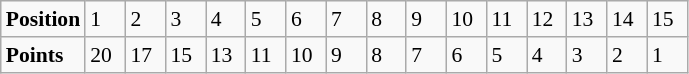<table class="wikitable" style="font-size: 90%;">
<tr>
<td><strong>Position</strong></td>
<td width=20>1</td>
<td width=20>2</td>
<td width=20>3</td>
<td width=20>4</td>
<td width=20>5</td>
<td width=20>6</td>
<td width=20>7</td>
<td width=20>8</td>
<td width=20>9</td>
<td width=20>10</td>
<td width=20>11</td>
<td width=20>12</td>
<td width=20>13</td>
<td width=20>14</td>
<td width=20>15</td>
</tr>
<tr>
<td><strong>Points</strong></td>
<td>20</td>
<td>17</td>
<td>15</td>
<td>13</td>
<td>11</td>
<td>10</td>
<td>9</td>
<td>8</td>
<td>7</td>
<td>6</td>
<td>5</td>
<td>4</td>
<td>3</td>
<td>2</td>
<td>1</td>
</tr>
</table>
